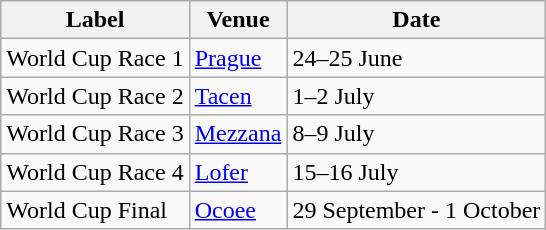<table class="wikitable">
<tr>
<th>Label</th>
<th>Venue</th>
<th>Date</th>
</tr>
<tr align=left>
<td>World Cup Race 1</td>
<td align=left> <a href='#'>Prague</a></td>
<td align=left>24–25 June</td>
</tr>
<tr align=left>
<td>World Cup Race 2</td>
<td align=left> <a href='#'>Tacen</a></td>
<td align=left>1–2 July</td>
</tr>
<tr align=left>
<td>World Cup Race 3</td>
<td align=left> <a href='#'>Mezzana</a></td>
<td align=left>8–9 July</td>
</tr>
<tr align=left>
<td>World Cup Race 4</td>
<td align=left> <a href='#'>Lofer</a></td>
<td align=left>15–16 July</td>
</tr>
<tr align=left>
<td>World Cup Final</td>
<td align=left> <a href='#'>Ocoee</a></td>
<td align=left>29 September - 1 October</td>
</tr>
</table>
